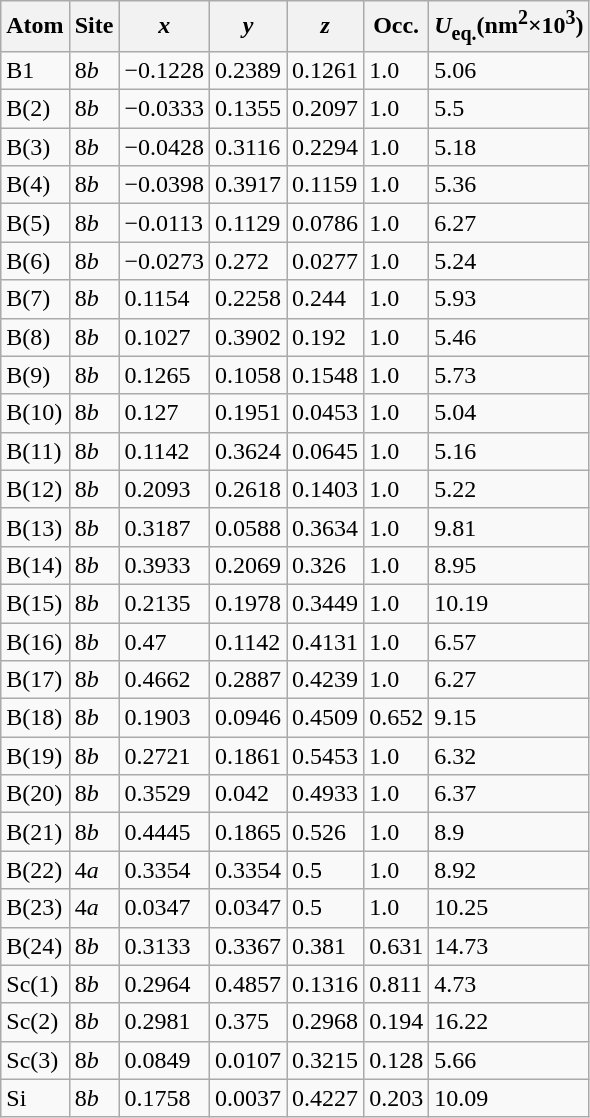<table class="wikitable">
<tr>
<th>Atom</th>
<th>Site</th>
<th><em>x</em></th>
<th><em>y</em></th>
<th><em>z</em></th>
<th>Occ.</th>
<th><em>U</em><sub>eq.</sub>(nm<sup>2</sup>×10<sup>3</sup>)</th>
</tr>
<tr>
<td>B1</td>
<td>8<em>b</em></td>
<td>−0.1228</td>
<td>0.2389</td>
<td>0.1261</td>
<td>1.0</td>
<td>5.06</td>
</tr>
<tr>
<td>B(2)</td>
<td>8<em>b</em></td>
<td>−0.0333</td>
<td>0.1355</td>
<td>0.2097</td>
<td>1.0</td>
<td>5.5</td>
</tr>
<tr>
<td>B(3)</td>
<td>8<em>b</em></td>
<td>−0.0428</td>
<td>0.3116</td>
<td>0.2294</td>
<td>1.0</td>
<td>5.18</td>
</tr>
<tr>
<td>B(4)</td>
<td>8<em>b</em></td>
<td>−0.0398</td>
<td>0.3917</td>
<td>0.1159</td>
<td>1.0</td>
<td>5.36</td>
</tr>
<tr>
<td>B(5)</td>
<td>8<em>b</em></td>
<td>−0.0113</td>
<td>0.1129</td>
<td>0.0786</td>
<td>1.0</td>
<td>6.27</td>
</tr>
<tr>
<td>B(6)</td>
<td>8<em>b</em></td>
<td>−0.0273</td>
<td>0.272</td>
<td>0.0277</td>
<td>1.0</td>
<td>5.24</td>
</tr>
<tr>
<td>B(7)</td>
<td>8<em>b</em></td>
<td>0.1154</td>
<td>0.2258</td>
<td>0.244</td>
<td>1.0</td>
<td>5.93</td>
</tr>
<tr>
<td>B(8)</td>
<td>8<em>b</em></td>
<td>0.1027</td>
<td>0.3902</td>
<td>0.192</td>
<td>1.0</td>
<td>5.46</td>
</tr>
<tr>
<td>B(9)</td>
<td>8<em>b</em></td>
<td>0.1265</td>
<td>0.1058</td>
<td>0.1548</td>
<td>1.0</td>
<td>5.73</td>
</tr>
<tr>
<td>B(10)</td>
<td>8<em>b</em></td>
<td>0.127</td>
<td>0.1951</td>
<td>0.0453</td>
<td>1.0</td>
<td>5.04</td>
</tr>
<tr>
<td>B(11)</td>
<td>8<em>b</em></td>
<td>0.1142</td>
<td>0.3624</td>
<td>0.0645</td>
<td>1.0</td>
<td>5.16</td>
</tr>
<tr>
<td>B(12)</td>
<td>8<em>b</em></td>
<td>0.2093</td>
<td>0.2618</td>
<td>0.1403</td>
<td>1.0</td>
<td>5.22</td>
</tr>
<tr>
<td>B(13)</td>
<td>8<em>b</em></td>
<td>0.3187</td>
<td>0.0588</td>
<td>0.3634</td>
<td>1.0</td>
<td>9.81</td>
</tr>
<tr>
<td>B(14)</td>
<td>8<em>b</em></td>
<td>0.3933</td>
<td>0.2069</td>
<td>0.326</td>
<td>1.0</td>
<td>8.95</td>
</tr>
<tr>
<td>B(15)</td>
<td>8<em>b</em></td>
<td>0.2135</td>
<td>0.1978</td>
<td>0.3449</td>
<td>1.0</td>
<td>10.19</td>
</tr>
<tr>
<td>B(16)</td>
<td>8<em>b</em></td>
<td>0.47</td>
<td>0.1142</td>
<td>0.4131</td>
<td>1.0</td>
<td>6.57</td>
</tr>
<tr>
<td>B(17)</td>
<td>8<em>b</em></td>
<td>0.4662</td>
<td>0.2887</td>
<td>0.4239</td>
<td>1.0</td>
<td>6.27</td>
</tr>
<tr>
<td>B(18)</td>
<td>8<em>b</em></td>
<td>0.1903</td>
<td>0.0946</td>
<td>0.4509</td>
<td>0.652</td>
<td>9.15</td>
</tr>
<tr>
<td>B(19)</td>
<td>8<em>b</em></td>
<td>0.2721</td>
<td>0.1861</td>
<td>0.5453</td>
<td>1.0</td>
<td>6.32</td>
</tr>
<tr>
<td>B(20)</td>
<td>8<em>b</em></td>
<td>0.3529</td>
<td>0.042</td>
<td>0.4933</td>
<td>1.0</td>
<td>6.37</td>
</tr>
<tr>
<td>B(21)</td>
<td>8<em>b</em></td>
<td>0.4445</td>
<td>0.1865</td>
<td>0.526</td>
<td>1.0</td>
<td>8.9</td>
</tr>
<tr>
<td>B(22)</td>
<td>4<em>a</em></td>
<td>0.3354</td>
<td>0.3354</td>
<td>0.5</td>
<td>1.0</td>
<td>8.92</td>
</tr>
<tr>
<td>B(23)</td>
<td>4<em>a</em></td>
<td>0.0347</td>
<td>0.0347</td>
<td>0.5</td>
<td>1.0</td>
<td>10.25</td>
</tr>
<tr>
<td>B(24)</td>
<td>8<em>b</em></td>
<td>0.3133</td>
<td>0.3367</td>
<td>0.381</td>
<td>0.631</td>
<td>14.73</td>
</tr>
<tr>
<td>Sc(1)</td>
<td>8<em>b</em></td>
<td>0.2964</td>
<td>0.4857</td>
<td>0.1316</td>
<td>0.811</td>
<td>4.73</td>
</tr>
<tr>
<td>Sc(2)</td>
<td>8<em>b</em></td>
<td>0.2981</td>
<td>0.375</td>
<td>0.2968</td>
<td>0.194</td>
<td>16.22</td>
</tr>
<tr>
<td>Sc(3)</td>
<td>8<em>b</em></td>
<td>0.0849</td>
<td>0.0107</td>
<td>0.3215</td>
<td>0.128</td>
<td>5.66</td>
</tr>
<tr>
<td>Si</td>
<td>8<em>b</em></td>
<td>0.1758</td>
<td>0.0037</td>
<td>0.4227</td>
<td>0.203</td>
<td>10.09</td>
</tr>
</table>
